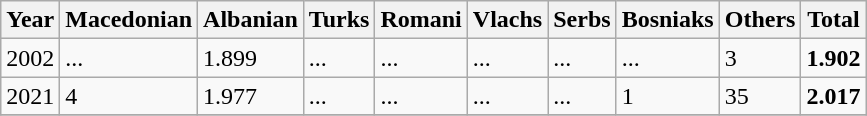<table class="wikitable">
<tr>
<th>Year</th>
<th>Macedonian</th>
<th>Albanian</th>
<th>Turks</th>
<th>Romani</th>
<th>Vlachs</th>
<th>Serbs</th>
<th>Bosniaks</th>
<th><abbr>Others</abbr></th>
<th>Total</th>
</tr>
<tr>
<td>2002</td>
<td>...</td>
<td>1.899</td>
<td>...</td>
<td>...</td>
<td>...</td>
<td>...</td>
<td>...</td>
<td>3</td>
<td><strong>1.902</strong></td>
</tr>
<tr>
<td>2021</td>
<td>4</td>
<td>1.977</td>
<td>...</td>
<td>...</td>
<td>...</td>
<td>...</td>
<td>1</td>
<td>35</td>
<td><strong>2.017</strong></td>
</tr>
<tr>
</tr>
</table>
